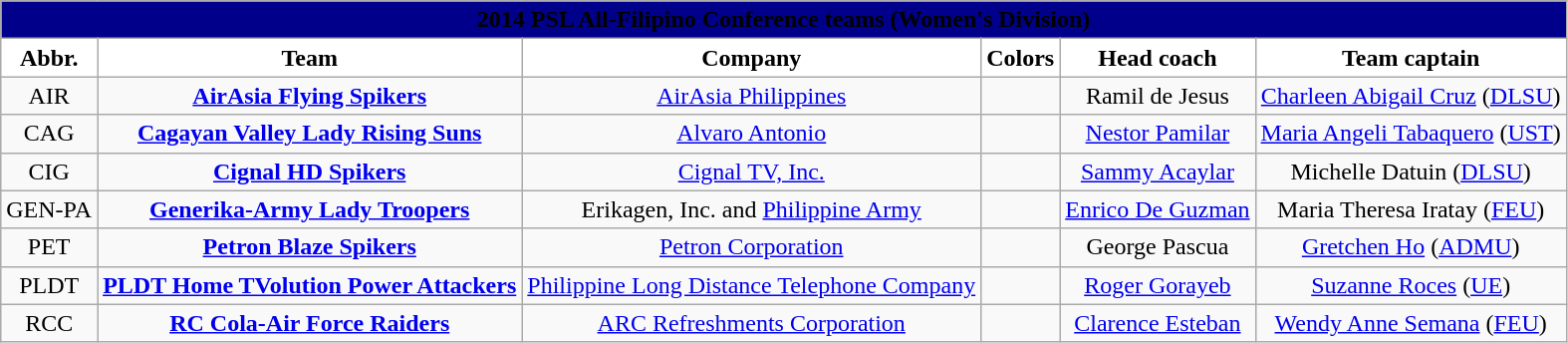<table class="wikitable">
<tr>
<th style=background:#00008B colspan=6><span>2014 PSL All-Filipino Conference teams (Women's Division)</span></th>
</tr>
<tr>
<th style="background:white">Abbr.</th>
<th style="background:white">Team</th>
<th style="background:white">Company</th>
<th style="background:white">Colors</th>
<th style="background:white">Head coach</th>
<th style="background:white">Team captain</th>
</tr>
<tr>
<td align=center>AIR</td>
<td align=center><strong><a href='#'>AirAsia Flying Spikers</a></strong></td>
<td align=center><a href='#'>AirAsia Philippines</a></td>
<td align=center> </td>
<td align=center>Ramil de Jesus</td>
<td align=center><a href='#'>Charleen Abigail Cruz</a> (<a href='#'>DLSU</a>)</td>
</tr>
<tr>
<td align=center>CAG</td>
<td align=center><strong><a href='#'>Cagayan Valley Lady Rising Suns</a></strong></td>
<td align=center><a href='#'>Alvaro Antonio</a></td>
<td align=center>  </td>
<td align=center><a href='#'>Nestor Pamilar</a></td>
<td align=center><a href='#'>Maria Angeli Tabaquero</a> (<a href='#'>UST</a>)</td>
</tr>
<tr>
<td align=center>CIG</td>
<td align=center><strong><a href='#'>Cignal HD Spikers</a></strong></td>
<td align=center><a href='#'>Cignal TV, Inc.</a></td>
<td align=center> </td>
<td align=center><a href='#'>Sammy Acaylar</a></td>
<td align=center>Michelle Datuin (<a href='#'>DLSU</a>)</td>
</tr>
<tr>
<td align=center>GEN-PA</td>
<td align=center><strong><a href='#'>Generika-Army Lady Troopers</a></strong></td>
<td align=center>Erikagen, Inc. and <a href='#'>Philippine Army</a></td>
<td align=center>  </td>
<td align=center><a href='#'>Enrico De Guzman</a></td>
<td align=center>Maria Theresa Iratay (<a href='#'>FEU</a>)</td>
</tr>
<tr>
<td align=center>PET</td>
<td align=center><strong><a href='#'>Petron Blaze Spikers</a></strong></td>
<td align=center><a href='#'>Petron Corporation</a></td>
<td align=center>  </td>
<td align=center>George Pascua</td>
<td align=center><a href='#'>Gretchen Ho</a> (<a href='#'>ADMU</a>)</td>
</tr>
<tr>
<td align=center>PLDT</td>
<td align=center><strong><a href='#'>PLDT Home TVolution Power Attackers</a></strong></td>
<td align=center><a href='#'>Philippine Long Distance Telephone Company</a></td>
<td align=center>  </td>
<td align=center><a href='#'>Roger Gorayeb</a></td>
<td align=center><a href='#'>Suzanne Roces</a> (<a href='#'>UE</a>)</td>
</tr>
<tr>
<td align=center>RCC</td>
<td align=center><strong><a href='#'>RC Cola-Air Force Raiders</a></strong></td>
<td align=center><a href='#'>ARC Refreshments Corporation</a></td>
<td align=center>  </td>
<td align=center><a href='#'>Clarence Esteban</a></td>
<td align=center><a href='#'>Wendy Anne Semana</a> (<a href='#'>FEU</a>)</td>
</tr>
</table>
